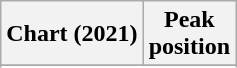<table class="wikitable sortable plainrowheaders" style="text-align:center">
<tr>
<th scope="col">Chart (2021)</th>
<th scope="col">Peak<br>position</th>
</tr>
<tr>
</tr>
<tr>
</tr>
</table>
